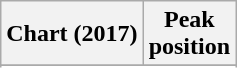<table class="wikitable sortable plainrowheaders" style="text-align:center">
<tr>
<th scope="col">Chart (2017)</th>
<th scope="col">Peak<br> position</th>
</tr>
<tr>
</tr>
<tr>
</tr>
</table>
